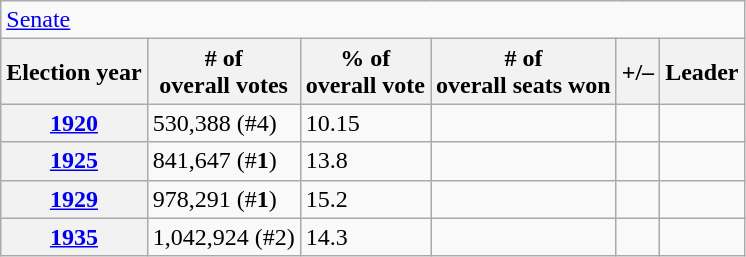<table class=wikitable>
<tr>
<td colspan=6><a href='#'>Senate</a></td>
</tr>
<tr>
<th>Election year</th>
<th># of<br>overall votes</th>
<th>% of<br>overall vote</th>
<th># of<br>overall seats won</th>
<th>+/–</th>
<th>Leader</th>
</tr>
<tr>
<th><a href='#'>1920</a></th>
<td>530,388 (#4)</td>
<td>10.15</td>
<td></td>
<td></td>
<td></td>
</tr>
<tr>
<th><a href='#'>1925</a></th>
<td>841,647 (#<strong>1</strong>)</td>
<td>13.8</td>
<td></td>
<td></td>
<td></td>
</tr>
<tr>
<th><a href='#'>1929</a></th>
<td>978,291 (#<strong>1</strong>)</td>
<td>15.2</td>
<td></td>
<td></td>
<td></td>
</tr>
<tr>
<th><a href='#'>1935</a></th>
<td>1,042,924 (#2)</td>
<td>14.3</td>
<td></td>
<td></td>
<td></td>
</tr>
</table>
